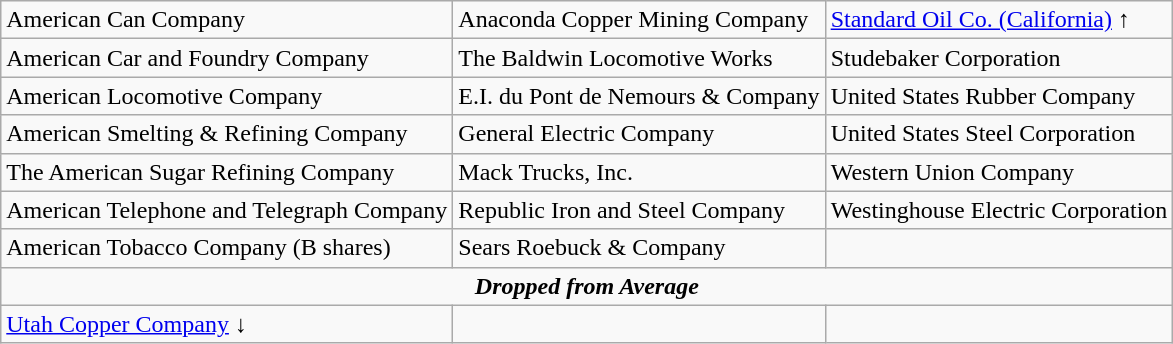<table class="wikitable" border="1">
<tr>
<td>American Can Company</td>
<td>Anaconda Copper Mining Company</td>
<td><a href='#'>Standard Oil Co. (California)</a> ↑</td>
</tr>
<tr>
<td>American Car and Foundry Company</td>
<td>The Baldwin Locomotive Works</td>
<td>Studebaker Corporation</td>
</tr>
<tr>
<td>American Locomotive Company</td>
<td>E.I. du Pont de Nemours & Company</td>
<td>United States Rubber Company</td>
</tr>
<tr>
<td>American Smelting & Refining Company</td>
<td>General Electric Company</td>
<td>United States Steel Corporation</td>
</tr>
<tr>
<td>The American Sugar Refining Company</td>
<td>Mack Trucks, Inc.</td>
<td>Western Union Company</td>
</tr>
<tr>
<td>American Telephone and Telegraph Company</td>
<td>Republic Iron and Steel Company</td>
<td>Westinghouse Electric Corporation</td>
</tr>
<tr>
<td>American Tobacco Company (B shares)</td>
<td>Sears Roebuck & Company</td>
</tr>
<tr>
<td colspan="3" align="center"><strong><em>Dropped from Average</em></strong></td>
</tr>
<tr>
<td><a href='#'>Utah Copper Company</a> ↓</td>
<td></td>
<td></td>
</tr>
</table>
